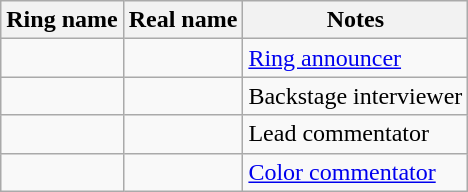<table class="wikitable sortable" align="left center">
<tr>
<th>Ring name</th>
<th>Real name</th>
<th>Notes</th>
</tr>
<tr>
<td></td>
<td></td>
<td><a href='#'>Ring announcer</a></td>
</tr>
<tr>
<td></td>
<td></td>
<td>Backstage interviewer</td>
</tr>
<tr>
<td></td>
<td></td>
<td>Lead commentator</td>
</tr>
<tr>
<td></td>
<td></td>
<td><a href='#'>Color commentator</a></td>
</tr>
</table>
